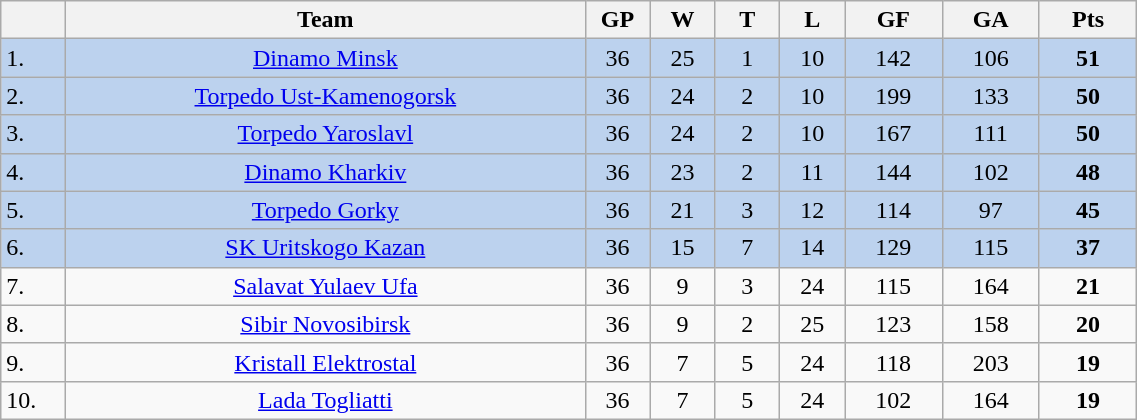<table class="wikitable" width="60%">
<tr>
<th width="5%" bgcolor="#e0e0e0"></th>
<th width="40%" bgcolor="#e0e0e0">Team</th>
<th width="5%" bgcolor="#e0e0e0">GP</th>
<th width="5%" bgcolor="#e0e0e0">W</th>
<th width="5%" bgcolor="#e0e0e0">T</th>
<th width="5%" bgcolor="#e0e0e0">L</th>
<th width="7.5%" bgcolor="#e0e0e0">GF</th>
<th width="7.5%" bgcolor="#e0e0e0">GA</th>
<th width="7.5%" bgcolor="#e0e0e0">Pts</th>
</tr>
<tr align="center" bgcolor="BCD2EE">
<td align="left">1.</td>
<td><a href='#'>Dinamo Minsk</a></td>
<td>36</td>
<td>25</td>
<td>1</td>
<td>10</td>
<td>142</td>
<td>106</td>
<td><strong>51</strong></td>
</tr>
<tr align="center" bgcolor="BCD2EE">
<td align="left">2.</td>
<td><a href='#'>Torpedo Ust-Kamenogorsk</a></td>
<td>36</td>
<td>24</td>
<td>2</td>
<td>10</td>
<td>199</td>
<td>133</td>
<td><strong>50</strong></td>
</tr>
<tr align="center" bgcolor="BCD2EE">
<td align="left">3.</td>
<td><a href='#'>Torpedo Yaroslavl</a></td>
<td>36</td>
<td>24</td>
<td>2</td>
<td>10</td>
<td>167</td>
<td>111</td>
<td><strong>50</strong></td>
</tr>
<tr align="center" bgcolor="BCD2EE">
<td align="left">4.</td>
<td><a href='#'>Dinamo Kharkiv</a></td>
<td>36</td>
<td>23</td>
<td>2</td>
<td>11</td>
<td>144</td>
<td>102</td>
<td><strong>48</strong></td>
</tr>
<tr align="center" bgcolor="BCD2EE">
<td align="left">5.</td>
<td><a href='#'>Torpedo Gorky</a></td>
<td>36</td>
<td>21</td>
<td>3</td>
<td>12</td>
<td>114</td>
<td>97</td>
<td><strong>45</strong></td>
</tr>
<tr align="center" bgcolor="BCD2EE">
<td align="left">6.</td>
<td><a href='#'>SK Uritskogo Kazan</a></td>
<td>36</td>
<td>15</td>
<td>7</td>
<td>14</td>
<td>129</td>
<td>115</td>
<td><strong>37</strong></td>
</tr>
<tr align="center">
<td align="left">7.</td>
<td><a href='#'>Salavat Yulaev Ufa</a></td>
<td>36</td>
<td>9</td>
<td>3</td>
<td>24</td>
<td>115</td>
<td>164</td>
<td><strong>21</strong></td>
</tr>
<tr align="center">
<td align="left">8.</td>
<td><a href='#'>Sibir Novosibirsk</a></td>
<td>36</td>
<td>9</td>
<td>2</td>
<td>25</td>
<td>123</td>
<td>158</td>
<td><strong>20</strong></td>
</tr>
<tr align="center">
<td align="left">9.</td>
<td><a href='#'>Kristall Elektrostal</a></td>
<td>36</td>
<td>7</td>
<td>5</td>
<td>24</td>
<td>118</td>
<td>203</td>
<td><strong>19</strong></td>
</tr>
<tr align="center">
<td align="left">10.</td>
<td><a href='#'>Lada Togliatti</a></td>
<td>36</td>
<td>7</td>
<td>5</td>
<td>24</td>
<td>102</td>
<td>164</td>
<td><strong>19</strong></td>
</tr>
</table>
